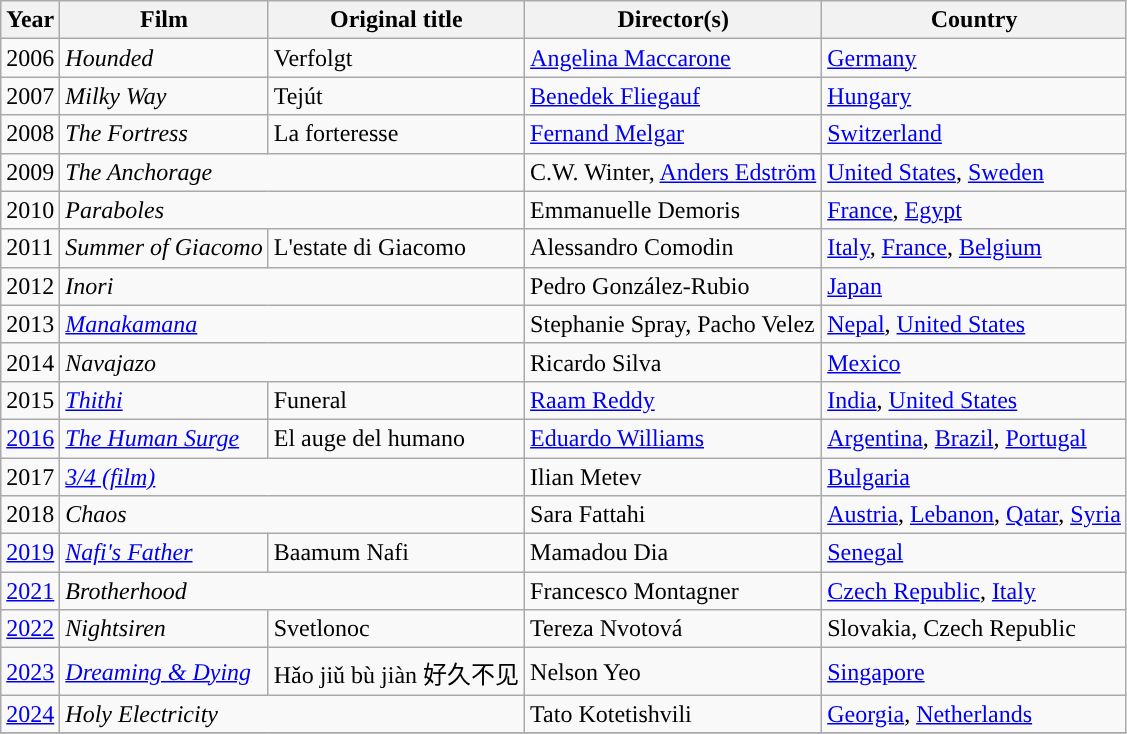<table class="wikitable sortable">
<tr>
<th>Year</th>
<th>Film</th>
<th>Original title</th>
<th>Director(s)</th>
<th>Country</th>
</tr>
<tr>
<td>2006</td>
<td><em>Hounded</em></td>
<td>Verfolgt</td>
<td><a href='#'>Angelina Maccarone</a></td>
<td><a href='#'>Germany</a></td>
</tr>
<tr>
<td>2007</td>
<td><em>Milky Way</em></td>
<td>Tejút</td>
<td><a href='#'>Benedek Fliegauf</a></td>
<td><a href='#'>Hungary</a></td>
</tr>
<tr>
<td>2008</td>
<td><em>The Fortress</em></td>
<td>La forteresse</td>
<td><a href='#'>Fernand Melgar</a></td>
<td><a href='#'>Switzerland</a></td>
</tr>
<tr>
<td>2009</td>
<td colspan="2"><em>The Anchorage</em></td>
<td>C.W. Winter, <a href='#'>Anders Edström</a></td>
<td><a href='#'>United States</a>, <a href='#'>Sweden</a></td>
</tr>
<tr>
<td>2010</td>
<td colspan="2"><em>Paraboles</em></td>
<td>Emmanuelle Demoris</td>
<td><a href='#'>France</a>, <a href='#'>Egypt</a></td>
</tr>
<tr>
<td>2011</td>
<td><em>Summer of Giacomo</em></td>
<td>L'estate di Giacomo</td>
<td>Alessandro Comodin</td>
<td><a href='#'>Italy</a>, <a href='#'>France</a>, <a href='#'>Belgium</a></td>
</tr>
<tr>
<td>2012</td>
<td colspan="2"><em>Inori</em></td>
<td>Pedro González-Rubio</td>
<td><a href='#'>Japan</a></td>
</tr>
<tr>
<td>2013</td>
<td colspan="2"><em><a href='#'>Manakamana</a></em></td>
<td>Stephanie Spray, Pacho Velez</td>
<td><a href='#'>Nepal</a>, <a href='#'>United States</a></td>
</tr>
<tr>
<td>2014</td>
<td colspan="2"><em>Navajazo</em></td>
<td>Ricardo Silva</td>
<td><a href='#'>Mexico</a></td>
</tr>
<tr>
<td>2015</td>
<td><em><a href='#'>Thithi</a></em></td>
<td>Funeral</td>
<td><a href='#'>Raam Reddy</a></td>
<td><a href='#'>India</a>, <a href='#'>United States</a></td>
</tr>
<tr>
<td><a href='#'>2016</a></td>
<td><em><a href='#'>The Human Surge</a></em></td>
<td>El auge del humano</td>
<td><a href='#'>Eduardo Williams</a></td>
<td><a href='#'>Argentina</a>, <a href='#'>Brazil</a>, <a href='#'>Portugal</a></td>
</tr>
<tr>
<td>2017</td>
<td colspan="2”"><em><a href='#'>3/4 (film)</a></em></td>
<td>Ilian Metev</td>
<td><a href='#'>Bulgaria</a></td>
</tr>
<tr>
<td>2018</td>
<td colspan="2”"><em>Chaos</em></td>
<td>Sara Fattahi</td>
<td><a href='#'>Austria</a>, <a href='#'>Lebanon</a>, <a href='#'>Qatar</a>, <a href='#'>Syria</a></td>
</tr>
<tr>
<td><a href='#'>2019</a></td>
<td><em><a href='#'>Nafi's Father</a></em></td>
<td>Baamum Nafi</td>
<td>Mamadou Dia</td>
<td><a href='#'>Senegal</a></td>
</tr>
<tr>
<td><a href='#'>2021</a></td>
<td colspan="2”"><em>Brotherhood</em></td>
<td>Francesco Montagner</td>
<td><a href='#'>Czech Republic</a>, <a href='#'>Italy</a></td>
</tr>
<tr>
<td><a href='#'>2022</a></td>
<td><em>Nightsiren</em></td>
<td>Svetlonoc</td>
<td>Tereza Nvotová</td>
<td>Slovakia, Czech Republic</td>
</tr>
<tr>
<td><a href='#'>2023</a></td>
<td><em><a href='#'>Dreaming & Dying</a></em></td>
<td>Hǎo jiǔ bù jiàn 好久不见</td>
<td>Nelson Yeo</td>
<td><a href='#'>Singapore</a></td>
</tr>
<tr>
<td><a href='#'>2024</a></td>
<td colspan="2”"><em>Holy Electricity</em></td>
<td>Tato Kotetishvili</td>
<td><a href='#'>Georgia</a>, <a href='#'>Netherlands</a></td>
</tr>
<tr>
</tr>
</table>
